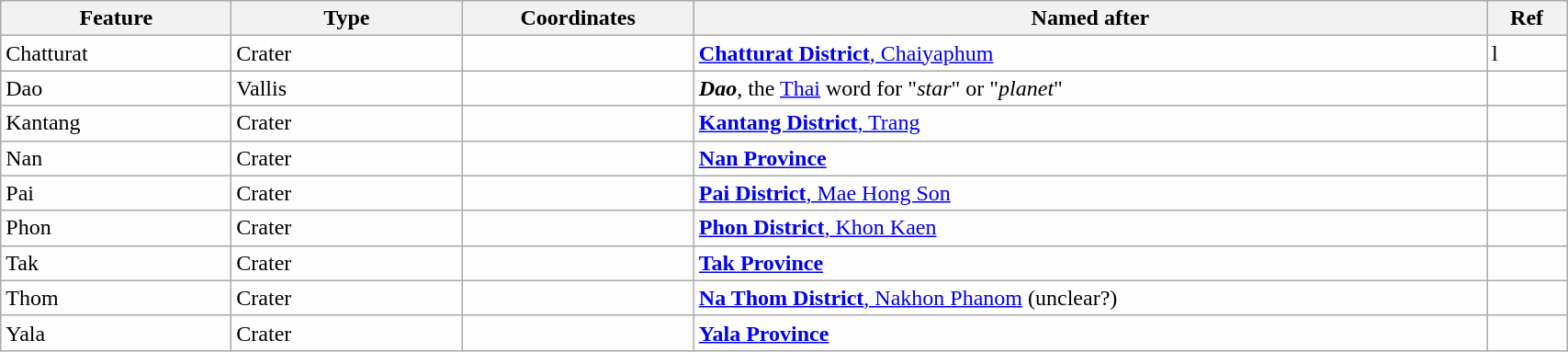<table class="wikitable" style="min-width: 90%;">
<tr>
<th style="width:10em">Feature</th>
<th style="width:10em">Type</th>
<th>Coordinates</th>
<th>Named after</th>
<th>Ref</th>
</tr>
<tr id=001 bgcolor=#fefefe>
<td>Chatturat</td>
<td>Crater</td>
<td></td>
<td><a href='#'><strong>Chatturat District</strong>, Chaiyaphum</a></td>
<td> l</td>
</tr>
<tr id=002 bgcolor=#fefefe>
<td>Dao</td>
<td>Vallis</td>
<td></td>
<td><strong><em>Dao</em></strong>, the <a href='#'>Thai</a> word for "<em>star</em>" or "<em>planet</em>"</td>
<td></td>
</tr>
<tr id=003 bgcolor=#fefefe>
<td>Kantang</td>
<td>Crater</td>
<td></td>
<td><a href='#'><strong>Kantang District</strong>, Trang</a></td>
<td></td>
</tr>
<tr id=004 bgcolor=#fefefe>
<td>Nan</td>
<td>Crater</td>
<td></td>
<td><strong><a href='#'>Nan Province</a></strong></td>
<td></td>
</tr>
<tr id=005 bgcolor=#fefefe>
<td>Pai</td>
<td>Crater</td>
<td></td>
<td><a href='#'><strong>Pai District</strong>, Mae Hong Son</a></td>
<td></td>
</tr>
<tr id=006 bgcolor=#fefefe>
<td>Phon</td>
<td>Crater</td>
<td></td>
<td><a href='#'><strong>Phon District</strong>, Khon Kaen</a></td>
<td></td>
</tr>
<tr id=007 bgcolor=#fefefe>
<td>Tak</td>
<td>Crater</td>
<td></td>
<td><strong><a href='#'>Tak Province</a></strong></td>
<td></td>
</tr>
<tr id=008 bgcolor=#fefefe>
<td>Thom</td>
<td>Crater</td>
<td></td>
<td><a href='#'><strong>Na Thom District</strong>, Nakhon Phanom</a> (unclear?)</td>
<td></td>
</tr>
<tr id=009 bgcolor=#fefefe>
<td>Yala</td>
<td>Crater</td>
<td></td>
<td><strong><a href='#'>Yala Province</a></strong></td>
<td></td>
</tr>
</table>
